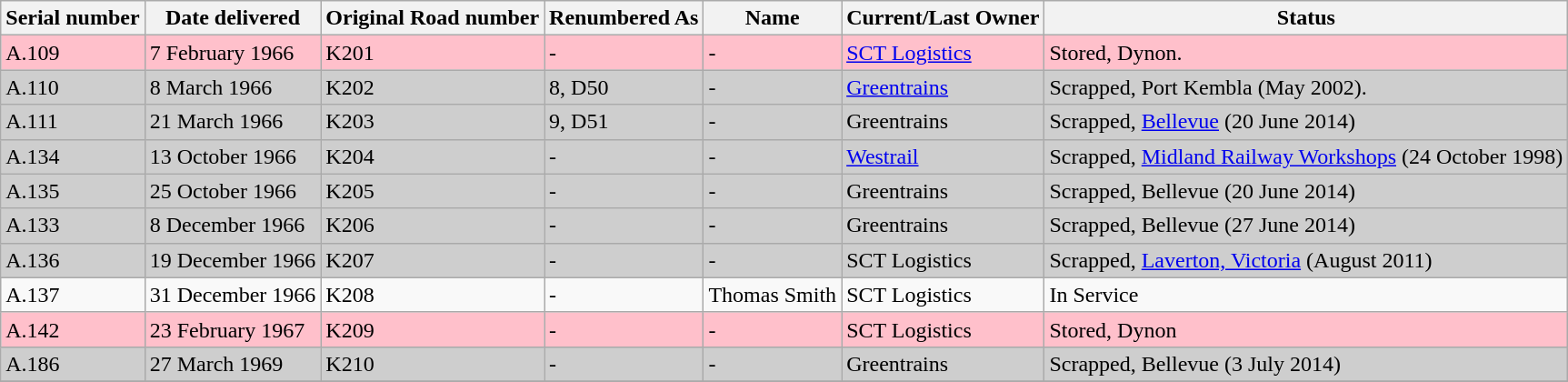<table class="wikitable sortable">
<tr>
<th>Serial number</th>
<th>Date delivered</th>
<th>Original Road number</th>
<th>Renumbered As</th>
<th>Name</th>
<th>Current/Last Owner</th>
<th>Status</th>
</tr>
<tr>
<td bgcolor=#ffc0cb>A.109</td>
<td bgcolor=#ffc0cb>7 February 1966</td>
<td bgcolor=#ffc0cb>K201</td>
<td bgcolor=#ffc0cb>-</td>
<td bgcolor=#ffc0cb>-</td>
<td bgcolor=#ffc0cb><a href='#'>SCT Logistics</a></td>
<td bgcolor=#ffc0cb>Stored, Dynon.</td>
</tr>
<tr>
<td bgcolor=#cecece>A.110</td>
<td bgcolor=#cecece>8 March 1966</td>
<td bgcolor=#cecece>K202</td>
<td bgcolor=#cecece>8, D50</td>
<td bgcolor=#cecece>-</td>
<td bgcolor=#cecece><a href='#'>Greentrains</a></td>
<td bgcolor=#cecece>Scrapped, Port Kembla (May 2002).</td>
</tr>
<tr>
<td bgcolor=#cecece>A.111</td>
<td bgcolor=#cecece>21 March 1966</td>
<td bgcolor=#cecece>K203</td>
<td bgcolor=#cecece>9, D51</td>
<td bgcolor=#cecece>-</td>
<td bgcolor=#cecece>Greentrains</td>
<td bgcolor=#cecece>Scrapped, <a href='#'>Bellevue</a> (20 June 2014)</td>
</tr>
<tr>
<td bgcolor=#cecece>A.134</td>
<td bgcolor=#cecece>13 October 1966</td>
<td bgcolor=#cecece>K204</td>
<td bgcolor=#cecece>-</td>
<td bgcolor=#cecece>-</td>
<td bgcolor=#cecece><a href='#'>Westrail</a></td>
<td bgcolor=#cecece>Scrapped, <a href='#'>Midland Railway Workshops</a> (24 October 1998)</td>
</tr>
<tr>
<td bgcolor=#cecece>A.135</td>
<td bgcolor=#cecece>25 October 1966</td>
<td bgcolor=#cecece>K205</td>
<td bgcolor=#cecece>-</td>
<td bgcolor=#cecece>-</td>
<td bgcolor=#cecece>Greentrains</td>
<td bgcolor=#cecece>Scrapped, Bellevue (20 June 2014)</td>
</tr>
<tr>
<td bgcolor=#cecece>A.133</td>
<td bgcolor=#cecece>8 December 1966</td>
<td bgcolor=#cecece>K206</td>
<td bgcolor=#cecece>-</td>
<td bgcolor=#cecece>-</td>
<td bgcolor=#cecece>Greentrains</td>
<td bgcolor=#cecece>Scrapped, Bellevue (27 June 2014)</td>
</tr>
<tr>
<td bgcolor=#cecece>A.136</td>
<td bgcolor=#cecece>19 December 1966</td>
<td bgcolor=#cecece>K207</td>
<td bgcolor=#cecece>-</td>
<td bgcolor=#cecece>-</td>
<td bgcolor=#cecece>SCT Logistics</td>
<td bgcolor=#cecece>Scrapped, <a href='#'>Laverton, Victoria</a> (August 2011)</td>
</tr>
<tr>
<td>A.137</td>
<td>31 December 1966</td>
<td>K208</td>
<td>-</td>
<td>Thomas Smith</td>
<td>SCT Logistics</td>
<td>In Service</td>
</tr>
<tr>
<td bgcolor=#ffc0cb>A.142</td>
<td bgcolor=#ffc0cb>23 February 1967</td>
<td bgcolor=#ffc0cb>K209</td>
<td bgcolor=#ffc0cb>-</td>
<td bgcolor=#ffc0cb>-</td>
<td bgcolor=#ffc0cb>SCT Logistics</td>
<td bgcolor=#ffc0cb>Stored, Dynon</td>
</tr>
<tr>
<td bgcolor=#cecece>A.186</td>
<td bgcolor=#cecece>27 March 1969</td>
<td bgcolor=#cecece>K210</td>
<td bgcolor=#cecece>-</td>
<td bgcolor=#cecece>-</td>
<td bgcolor=#cecece>Greentrains</td>
<td bgcolor=#cecece>Scrapped, Bellevue (3 July 2014)</td>
</tr>
<tr>
</tr>
</table>
